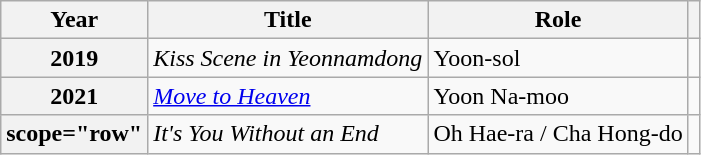<table class="wikitable sortable plainrowheaders">
<tr>
<th scope="col">Year</th>
<th scope="col">Title</th>
<th scope="col">Role</th>
<th scope="col" class="unsortable"></th>
</tr>
<tr>
<th scope="row">2019</th>
<td><em>Kiss Scene in Yeonnamdong</em></td>
<td>Yoon-sol</td>
<td></td>
</tr>
<tr>
<th scope="row">2021</th>
<td><em><a href='#'>Move to Heaven</a></em></td>
<td>Yoon Na-moo</td>
<td></td>
</tr>
<tr>
<th>scope="row"  </th>
<td><em>It's You Without an End</td>
<td>Oh Hae-ra / Cha Hong-do</td>
<td></td>
</tr>
</table>
